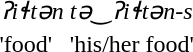<table>
<tr style="font-style:italic;">
<td>ʔiɬtən</td>
<td>tə‿ʔiɬtən-s</td>
</tr>
<tr>
<td>'food'</td>
<td>'his/her food'</td>
</tr>
</table>
